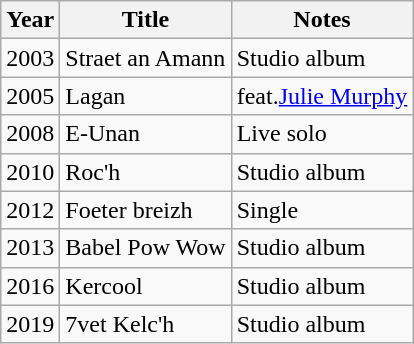<table class="wikitable">
<tr>
<th>Year</th>
<th>Title</th>
<th>Notes</th>
</tr>
<tr>
<td>2003</td>
<td>Straet an Amann</td>
<td>Studio album</td>
</tr>
<tr>
<td>2005</td>
<td>Lagan</td>
<td>feat.<a href='#'>Julie Murphy</a><br></td>
</tr>
<tr>
<td>2008</td>
<td>E-Unan</td>
<td>Live solo</td>
</tr>
<tr>
<td>2010</td>
<td>Roc'h</td>
<td>Studio album</td>
</tr>
<tr>
<td>2012</td>
<td>Foeter breizh</td>
<td>Single</td>
</tr>
<tr>
<td>2013</td>
<td>Babel Pow Wow</td>
<td>Studio album</td>
</tr>
<tr>
<td>2016</td>
<td>Kercool</td>
<td>Studio album</td>
</tr>
<tr>
<td>2019</td>
<td>7vet Kelc'h</td>
<td>Studio album</td>
</tr>
</table>
